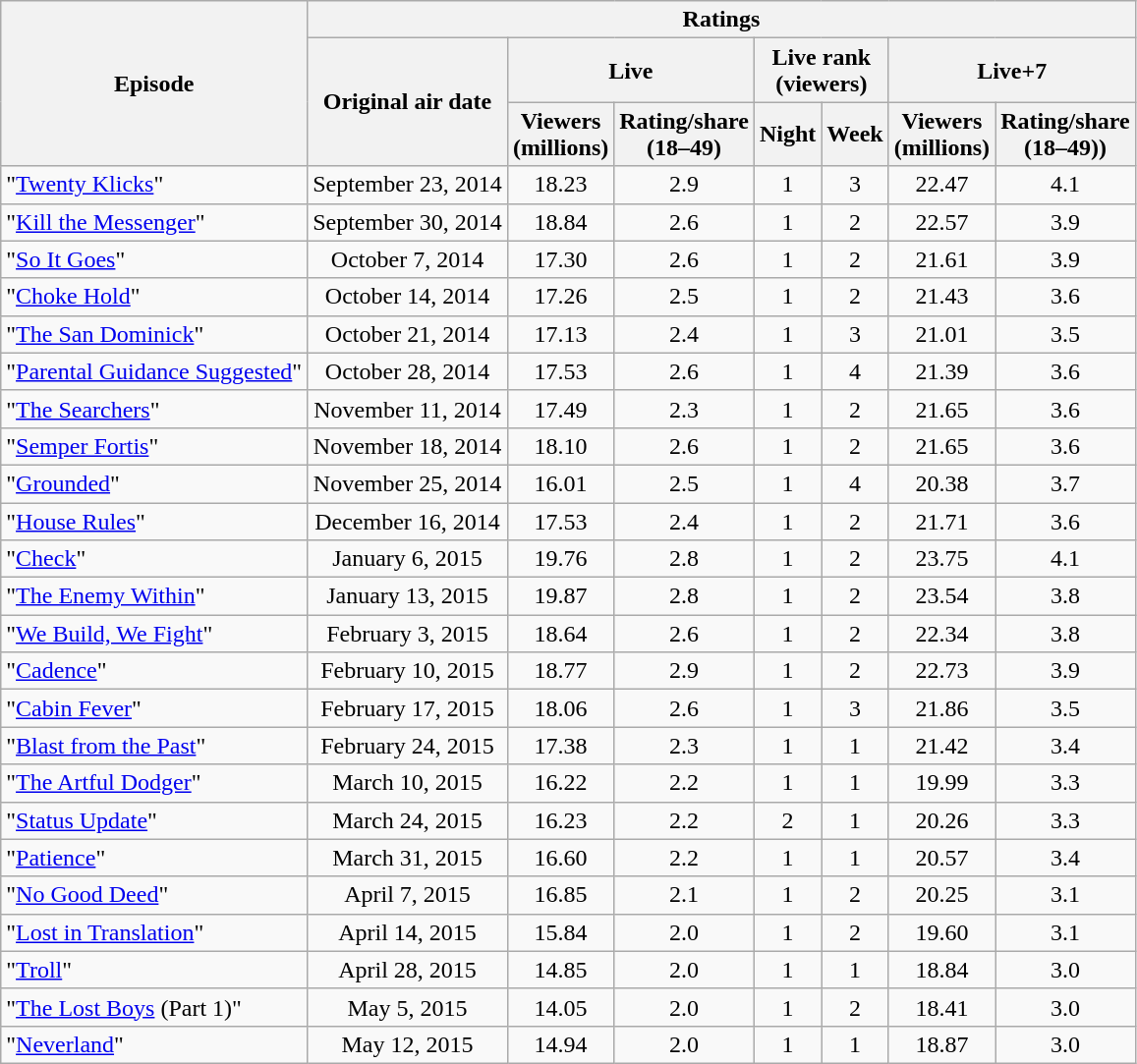<table class="wikitable plainrowheaders" style="text-align:center;">
<tr>
<th scope="col" rowspan="3">Episode</th>
<th scope="col" colspan="7">Ratings</th>
</tr>
<tr>
<th scope="col" rowspan="2">Original air date</th>
<th scope="col" colspan="2">Live</th>
<th scope="col" colspan="2">Live rank<br>(viewers)</th>
<th scope="col" colspan="2">Live+7</th>
</tr>
<tr>
<th scope="col">Viewers<br>(millions)</th>
<th scope="col">Rating/share<br>(18–49)</th>
<th scope="col">Night</th>
<th scope="col">Week</th>
<th scope="col">Viewers<br>(millions)</th>
<th scope="col">Rating/share<br>(18–49))</th>
</tr>
<tr>
<td scope="row" style="text-align:left;">"<a href='#'>Twenty Klicks</a>"</td>
<td>September 23, 2014</td>
<td>18.23</td>
<td>2.9</td>
<td>1</td>
<td>3</td>
<td>22.47</td>
<td>4.1</td>
</tr>
<tr>
<td scope="row" style="text-align:left;">"<a href='#'>Kill the Messenger</a>"</td>
<td>September 30, 2014</td>
<td>18.84</td>
<td>2.6</td>
<td>1</td>
<td>2</td>
<td>22.57</td>
<td>3.9</td>
</tr>
<tr>
<td scope="row" style="text-align:left;">"<a href='#'>So It Goes</a>"</td>
<td>October 7, 2014</td>
<td>17.30</td>
<td>2.6</td>
<td>1</td>
<td>2</td>
<td>21.61</td>
<td>3.9</td>
</tr>
<tr>
<td scope="row" style="text-align:left;">"<a href='#'>Choke Hold</a>"</td>
<td>October 14, 2014</td>
<td>17.26</td>
<td>2.5</td>
<td>1</td>
<td>2</td>
<td>21.43</td>
<td>3.6 </td>
</tr>
<tr>
<td scope="row" style="text-align:left;">"<a href='#'>The San Dominick</a>"</td>
<td>October 21, 2014</td>
<td>17.13</td>
<td>2.4</td>
<td>1</td>
<td>3</td>
<td>21.01</td>
<td>3.5</td>
</tr>
<tr>
<td scope="row" style="text-align:left;">"<a href='#'>Parental Guidance Suggested</a>"</td>
<td>October 28, 2014</td>
<td>17.53</td>
<td>2.6</td>
<td>1</td>
<td>4</td>
<td>21.39</td>
<td>3.6</td>
</tr>
<tr>
<td scope="row" style="text-align:left;">"<a href='#'>The Searchers</a>"</td>
<td>November 11, 2014</td>
<td>17.49</td>
<td>2.3</td>
<td>1</td>
<td>2</td>
<td>21.65</td>
<td>3.6</td>
</tr>
<tr>
<td scope="row" style="text-align:left;">"<a href='#'>Semper Fortis</a>"</td>
<td>November 18, 2014</td>
<td>18.10</td>
<td>2.6</td>
<td>1</td>
<td>2</td>
<td>21.65</td>
<td>3.6</td>
</tr>
<tr>
<td scope="row" style="text-align:left;">"<a href='#'>Grounded</a>"</td>
<td>November 25, 2014</td>
<td>16.01</td>
<td>2.5</td>
<td>1</td>
<td>4</td>
<td>20.38</td>
<td>3.7</td>
</tr>
<tr>
<td scope="row" style="text-align:left;">"<a href='#'>House Rules</a>"</td>
<td>December 16, 2014</td>
<td>17.53</td>
<td>2.4</td>
<td>1</td>
<td>2</td>
<td>21.71</td>
<td>3.6</td>
</tr>
<tr>
<td scope="row" style="text-align:left;">"<a href='#'>Check</a>"</td>
<td>January 6, 2015</td>
<td>19.76</td>
<td>2.8</td>
<td>1</td>
<td>2</td>
<td>23.75</td>
<td>4.1</td>
</tr>
<tr>
<td scope="row" style="text-align:left;">"<a href='#'>The Enemy Within</a>"</td>
<td>January 13, 2015</td>
<td>19.87</td>
<td>2.8</td>
<td>1</td>
<td>2</td>
<td>23.54</td>
<td>3.8</td>
</tr>
<tr>
<td scope="row" style="text-align:left;">"<a href='#'>We Build, We Fight</a>"</td>
<td>February 3, 2015</td>
<td>18.64</td>
<td>2.6</td>
<td>1</td>
<td>2</td>
<td>22.34</td>
<td>3.8</td>
</tr>
<tr>
<td scope="row" style="text-align:left;">"<a href='#'>Cadence</a>"</td>
<td>February 10, 2015</td>
<td>18.77</td>
<td>2.9</td>
<td>1</td>
<td>2</td>
<td>22.73</td>
<td>3.9</td>
</tr>
<tr>
<td scope="row" style="text-align:left;">"<a href='#'>Cabin Fever</a>"</td>
<td>February 17, 2015</td>
<td>18.06</td>
<td>2.6</td>
<td>1</td>
<td>3</td>
<td>21.86</td>
<td>3.5</td>
</tr>
<tr>
<td scope="row" style="text-align:left;">"<a href='#'>Blast from the Past</a>"</td>
<td>February 24, 2015</td>
<td>17.38</td>
<td>2.3</td>
<td>1</td>
<td>1</td>
<td>21.42</td>
<td>3.4</td>
</tr>
<tr>
<td scope="row" style="text-align:left;">"<a href='#'>The Artful Dodger</a>"</td>
<td>March 10, 2015</td>
<td>16.22</td>
<td>2.2</td>
<td>1</td>
<td>1</td>
<td>19.99</td>
<td>3.3</td>
</tr>
<tr>
<td scope="row" style="text-align:left;">"<a href='#'>Status Update</a>"</td>
<td>March 24, 2015</td>
<td>16.23</td>
<td>2.2</td>
<td>2</td>
<td>1</td>
<td>20.26</td>
<td>3.3</td>
</tr>
<tr>
<td scope="row" style="text-align:left;">"<a href='#'>Patience</a>"</td>
<td>March 31, 2015</td>
<td>16.60</td>
<td>2.2</td>
<td>1</td>
<td>1</td>
<td>20.57</td>
<td>3.4</td>
</tr>
<tr>
<td scope="row" style="text-align:left;">"<a href='#'>No Good Deed</a>"</td>
<td>April 7, 2015</td>
<td>16.85</td>
<td>2.1</td>
<td>1</td>
<td>2</td>
<td>20.25</td>
<td>3.1</td>
</tr>
<tr>
<td scope="row" style="text-align:left;">"<a href='#'>Lost in Translation</a>"</td>
<td>April 14, 2015</td>
<td>15.84</td>
<td>2.0</td>
<td>1</td>
<td>2</td>
<td>19.60</td>
<td>3.1</td>
</tr>
<tr>
<td scope="row" style="text-align:left;">"<a href='#'>Troll</a>"</td>
<td>April 28, 2015</td>
<td>14.85</td>
<td>2.0</td>
<td>1</td>
<td>1</td>
<td>18.84</td>
<td>3.0</td>
</tr>
<tr>
<td scope="row" style="text-align:left;">"<a href='#'>The Lost Boys</a> (Part 1)"</td>
<td>May 5, 2015</td>
<td>14.05</td>
<td>2.0</td>
<td>1</td>
<td>2</td>
<td>18.41</td>
<td>3.0</td>
</tr>
<tr>
<td scope="row" style="text-align:left;">"<a href='#'>Neverland</a>"</td>
<td>May 12, 2015</td>
<td>14.94</td>
<td>2.0</td>
<td>1</td>
<td>1</td>
<td>18.87</td>
<td>3.0</td>
</tr>
</table>
